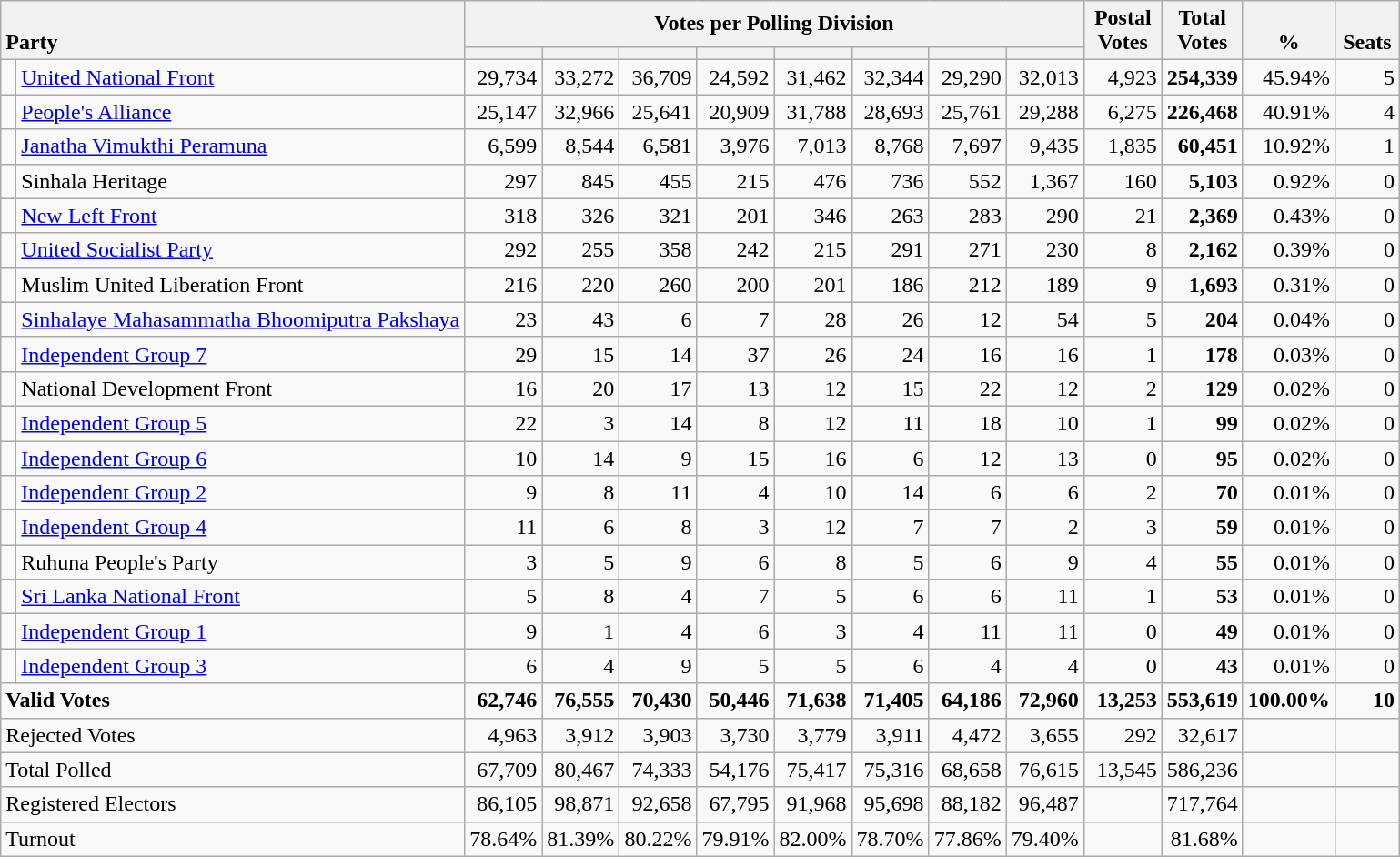<table class="wikitable" border="1" style="text-align:right;">
<tr>
<th style="text-align:left; vertical-align:bottom;" rowspan="2" colspan="2">Party</th>
<th colspan=8>Votes per Polling Division</th>
<th rowspan="2" style="vertical-align:bottom; text-align:center; width:50px;">Postal<br>Votes</th>
<th rowspan="2" style="vertical-align:bottom; text-align:center; width:50px;">Total Votes</th>
<th rowspan="2" style="vertical-align:bottom; text-align:center; width:50px;">%</th>
<th rowspan="2" style="vertical-align:bottom; text-align:center; width:40px;">Seats</th>
</tr>
<tr>
<th></th>
<th></th>
<th></th>
<th></th>
<th></th>
<th></th>
<th></th>
<th></th>
</tr>
<tr>
<td bgcolor=> </td>
<td align=left><a href='#'>United National Front</a> </td>
<td>29,734</td>
<td>33,272</td>
<td>36,709</td>
<td>24,592</td>
<td>31,462</td>
<td>32,344</td>
<td>29,290</td>
<td>32,013</td>
<td>4,923</td>
<td><strong>254,339</strong></td>
<td>45.94%</td>
<td>5</td>
</tr>
<tr>
<td bgcolor=> </td>
<td align=left><a href='#'>People's Alliance</a> </td>
<td>25,147</td>
<td>32,966</td>
<td>25,641</td>
<td>20,909</td>
<td>31,788</td>
<td>28,693</td>
<td>25,761</td>
<td>29,288</td>
<td>6,275</td>
<td><strong>226,468</strong></td>
<td>40.91%</td>
<td>4</td>
</tr>
<tr>
<td bgcolor=> </td>
<td align=left><a href='#'>Janatha Vimukthi Peramuna</a></td>
<td>6,599</td>
<td>8,544</td>
<td>6,581</td>
<td>3,976</td>
<td>7,013</td>
<td>8,768</td>
<td>7,697</td>
<td>9,435</td>
<td>1,835</td>
<td><strong>60,451</strong></td>
<td>10.92%</td>
<td>1</td>
</tr>
<tr>
<td bgcolor=> </td>
<td align=left>Sinhala Heritage</td>
<td>297</td>
<td>845</td>
<td>455</td>
<td>215</td>
<td>476</td>
<td>736</td>
<td>552</td>
<td>1,367</td>
<td>160</td>
<td><strong>5,103</strong></td>
<td>0.92%</td>
<td>0</td>
</tr>
<tr>
<td bgcolor=> </td>
<td align=left><a href='#'>New Left Front</a> </td>
<td>318</td>
<td>326</td>
<td>321</td>
<td>201</td>
<td>346</td>
<td>263</td>
<td>283</td>
<td>290</td>
<td>21</td>
<td><strong>2,369</strong></td>
<td>0.43%</td>
<td>0</td>
</tr>
<tr>
<td bgcolor=> </td>
<td align=left><a href='#'>United Socialist Party</a></td>
<td>292</td>
<td>255</td>
<td>358</td>
<td>242</td>
<td>215</td>
<td>291</td>
<td>271</td>
<td>230</td>
<td>8</td>
<td><strong>2,162</strong></td>
<td>0.39%</td>
<td>0</td>
</tr>
<tr>
<td bgcolor=> </td>
<td align=left>Muslim United Liberation Front</td>
<td>216</td>
<td>220</td>
<td>260</td>
<td>200</td>
<td>201</td>
<td>186</td>
<td>212</td>
<td>189</td>
<td>9</td>
<td><strong>1,693</strong></td>
<td>0.31%</td>
<td>0</td>
</tr>
<tr>
<td bgcolor=> </td>
<td align=left><a href='#'>Sinhalaye Mahasammatha Bhoomiputra Pakshaya</a></td>
<td>23</td>
<td>43</td>
<td>6</td>
<td>7</td>
<td>28</td>
<td>26</td>
<td>12</td>
<td>54</td>
<td>5</td>
<td><strong>204</strong></td>
<td>0.04%</td>
<td>0</td>
</tr>
<tr>
<td bgcolor=> </td>
<td align=left><a href='#'>Independent Group 7</a></td>
<td>29</td>
<td>15</td>
<td>14</td>
<td>37</td>
<td>26</td>
<td>24</td>
<td>16</td>
<td>16</td>
<td>1</td>
<td><strong>178</strong></td>
<td>0.03%</td>
<td>0</td>
</tr>
<tr>
<td bgcolor=> </td>
<td align=left>National Development Front</td>
<td>16</td>
<td>20</td>
<td>17</td>
<td>13</td>
<td>12</td>
<td>15</td>
<td>22</td>
<td>12</td>
<td>2</td>
<td><strong>129</strong></td>
<td>0.02%</td>
<td>0</td>
</tr>
<tr>
<td bgcolor=> </td>
<td align=left><a href='#'>Independent Group 5</a></td>
<td>22</td>
<td>3</td>
<td>14</td>
<td>8</td>
<td>12</td>
<td>11</td>
<td>18</td>
<td>10</td>
<td>1</td>
<td><strong>99</strong></td>
<td>0.02%</td>
<td>0</td>
</tr>
<tr>
<td bgcolor=> </td>
<td align=left><a href='#'>Independent Group 6</a></td>
<td>10</td>
<td>14</td>
<td>9</td>
<td>15</td>
<td>16</td>
<td>6</td>
<td>12</td>
<td>13</td>
<td>0</td>
<td><strong>95</strong></td>
<td>0.02%</td>
<td>0</td>
</tr>
<tr>
<td bgcolor=> </td>
<td align=left><a href='#'>Independent Group 2</a></td>
<td>9</td>
<td>8</td>
<td>11</td>
<td>4</td>
<td>10</td>
<td>14</td>
<td>6</td>
<td>6</td>
<td>2</td>
<td><strong>70</strong></td>
<td>0.01%</td>
<td>0</td>
</tr>
<tr>
<td bgcolor=> </td>
<td align=left><a href='#'>Independent Group 4</a></td>
<td>11</td>
<td>6</td>
<td>8</td>
<td>3</td>
<td>12</td>
<td>7</td>
<td>7</td>
<td>2</td>
<td>3</td>
<td><strong>59</strong></td>
<td>0.01%</td>
<td>0</td>
</tr>
<tr>
<td bgcolor=> </td>
<td align=left>Ruhuna People's Party</td>
<td>3</td>
<td>5</td>
<td>9</td>
<td>6</td>
<td>8</td>
<td>5</td>
<td>6</td>
<td>9</td>
<td>4</td>
<td><strong>55</strong></td>
<td>0.01%</td>
<td>0</td>
</tr>
<tr>
<td bgcolor=> </td>
<td align=left><a href='#'>Sri Lanka National Front</a></td>
<td>5</td>
<td>8</td>
<td>4</td>
<td>7</td>
<td>5</td>
<td>6</td>
<td>6</td>
<td>11</td>
<td>1</td>
<td><strong>53</strong></td>
<td>0.01%</td>
<td>0</td>
</tr>
<tr>
<td bgcolor=> </td>
<td align=left><a href='#'>Independent Group 1</a></td>
<td>9</td>
<td>1</td>
<td>4</td>
<td>6</td>
<td>3</td>
<td>4</td>
<td>11</td>
<td>11</td>
<td>0</td>
<td><strong>49</strong></td>
<td>0.01%</td>
<td>0</td>
</tr>
<tr>
<td bgcolor=> </td>
<td align=left><a href='#'>Independent Group 3</a></td>
<td>6</td>
<td>4</td>
<td>9</td>
<td>5</td>
<td>5</td>
<td>6</td>
<td>4</td>
<td>4</td>
<td>0</td>
<td><strong>43</strong></td>
<td>0.01%</td>
<td>0</td>
</tr>
<tr>
<td align=left colspan="2"><strong>Valid Votes</strong></td>
<td><strong>62,746</strong></td>
<td><strong>76,555</strong></td>
<td><strong>70,430</strong></td>
<td><strong>50,446</strong></td>
<td><strong>71,638</strong></td>
<td><strong>71,405</strong></td>
<td><strong>64,186</strong></td>
<td><strong>72,960</strong></td>
<td><strong>13,253</strong></td>
<td><strong>553,619</strong></td>
<td><strong>100.00%</strong></td>
<td><strong>10</strong></td>
</tr>
<tr>
<td align=left colspan="2">Rejected Votes</td>
<td>4,963</td>
<td>3,912</td>
<td>3,903</td>
<td>3,730</td>
<td>3,779</td>
<td>3,911</td>
<td>4,472</td>
<td>3,655</td>
<td>292</td>
<td>32,617</td>
<td></td>
<td></td>
</tr>
<tr>
<td align=left colspan="2">Total Polled</td>
<td>67,709</td>
<td>80,467</td>
<td>74,333</td>
<td>54,176</td>
<td>75,417</td>
<td>75,316</td>
<td>68,658</td>
<td>76,615</td>
<td>13,545</td>
<td>586,236</td>
<td></td>
<td></td>
</tr>
<tr>
<td align=left colspan="2">Registered Electors</td>
<td>86,105</td>
<td>98,871</td>
<td>92,658</td>
<td>67,795</td>
<td>91,968</td>
<td>95,698</td>
<td>88,182</td>
<td>96,487</td>
<td></td>
<td>717,764</td>
<td></td>
<td></td>
</tr>
<tr>
<td align=left colspan="2">Turnout</td>
<td>78.64%</td>
<td>81.39%</td>
<td>80.22%</td>
<td>79.91%</td>
<td>82.00%</td>
<td>78.70%</td>
<td>77.86%</td>
<td>79.40%</td>
<td></td>
<td>81.68%</td>
<td></td>
<td></td>
</tr>
</table>
